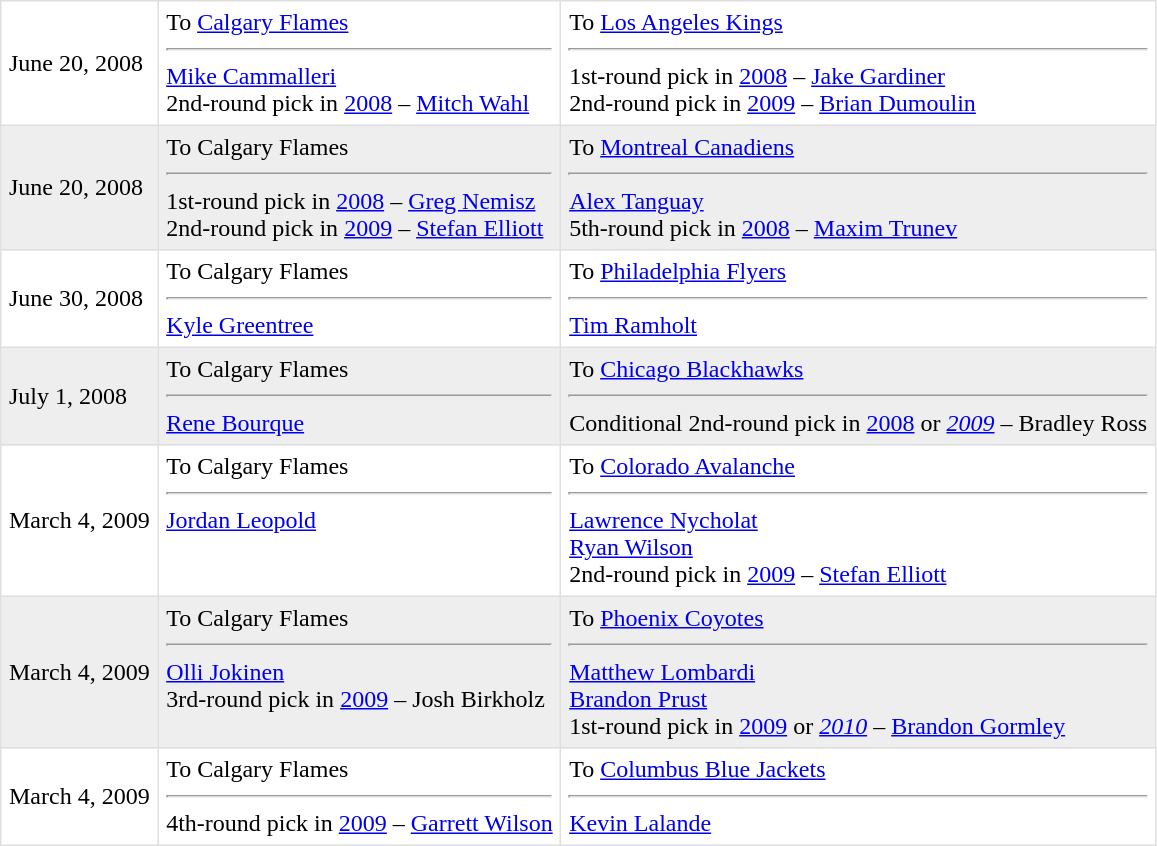<table border=1 style="border-collapse:collapse" bordercolor="#DFDFDF"  cellpadding="5">
<tr>
<td>June 20, 2008</td>
<td valign="top">To <a href='#'>Calgary Flames</a> <hr><a href='#'>Mike Cammalleri</a><br>2nd-round pick in <a href='#'>2008</a> – <a href='#'>Mitch Wahl</a></td>
<td valign="top">To <a href='#'>Los Angeles Kings</a> <hr>1st-round pick in <a href='#'>2008</a> – <a href='#'>Jake Gardiner</a><br>2nd-round pick in <a href='#'>2009</a> – <a href='#'>Brian Dumoulin</a></td>
</tr>
<tr bgcolor="eeeeee">
<td>June 20, 2008</td>
<td valign="top">To Calgary Flames <hr>1st-round pick in <a href='#'>2008</a> – <a href='#'>Greg Nemisz</a><br>2nd-round pick in <a href='#'>2009</a> – <a href='#'>Stefan Elliott</a></td>
<td valign="top">To <a href='#'>Montreal Canadiens</a> <hr><a href='#'>Alex Tanguay</a><br>5th-round pick in <a href='#'>2008</a> – <a href='#'>Maxim Trunev</a></td>
</tr>
<tr>
<td>June 30, 2008</td>
<td valign="top">To Calgary Flames <hr><a href='#'>Kyle Greentree</a></td>
<td valign="top">To <a href='#'>Philadelphia Flyers</a> <hr><a href='#'>Tim Ramholt</a></td>
</tr>
<tr bgcolor="eeeeee">
<td>July 1, 2008</td>
<td valign="top">To Calgary Flames <hr><a href='#'>Rene Bourque</a></td>
<td valign="top">To <a href='#'>Chicago Blackhawks</a> <hr>Conditional 2nd-round pick in <a href='#'>2008</a> or <em><a href='#'>2009</a></em> – Bradley Ross</td>
</tr>
<tr>
<td>March 4, 2009</td>
<td valign="top">To Calgary Flames <hr><a href='#'>Jordan Leopold</a></td>
<td valign="top">To <a href='#'>Colorado Avalanche</a> <hr><a href='#'>Lawrence Nycholat</a><br><a href='#'>Ryan Wilson</a><br>2nd-round pick in <a href='#'>2009</a> – <a href='#'>Stefan Elliott</a></td>
</tr>
<tr bgcolor="eeeeee">
<td>March 4, 2009</td>
<td valign="top">To Calgary Flames <hr><a href='#'>Olli Jokinen</a><br>3rd-round pick in <a href='#'>2009</a> – Josh Birkholz</td>
<td valign="top">To <a href='#'>Phoenix Coyotes</a> <hr><a href='#'>Matthew Lombardi</a><br><a href='#'>Brandon Prust</a><br>1st-round pick in <a href='#'>2009</a> or <em><a href='#'>2010</a></em> – <a href='#'>Brandon Gormley</a></td>
</tr>
<tr>
<td>March 4, 2009</td>
<td valign="top">To Calgary Flames <hr>4th-round pick in <a href='#'>2009</a> – <a href='#'>Garrett Wilson</a></td>
<td valign="top">To <a href='#'>Columbus Blue Jackets</a> <hr><a href='#'>Kevin Lalande</a></td>
</tr>
</table>
